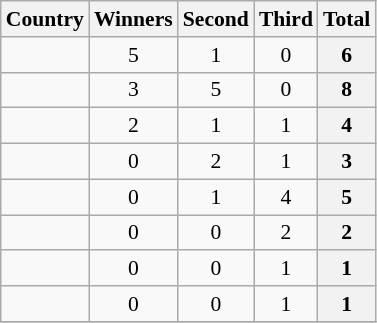<table class="wikitable" style="font-size: 90%; text-align: center;">
<tr>
<th>Country</th>
<th>Winners</th>
<th>Second</th>
<th>Third</th>
<th>Total</th>
</tr>
<tr>
<td align=left></td>
<td>5</td>
<td>1</td>
<td>0</td>
<th>6</th>
</tr>
<tr>
<td align=left></td>
<td>3</td>
<td>5</td>
<td>0</td>
<th>8</th>
</tr>
<tr>
<td align=left></td>
<td>2</td>
<td>1</td>
<td>1</td>
<th>4</th>
</tr>
<tr>
<td align=left></td>
<td>0</td>
<td>2</td>
<td>1</td>
<th>3</th>
</tr>
<tr>
<td align=left></td>
<td>0</td>
<td>1</td>
<td>4</td>
<th>5</th>
</tr>
<tr>
<td align=left></td>
<td>0</td>
<td>0</td>
<td>2</td>
<th>2</th>
</tr>
<tr>
<td align=left></td>
<td>0</td>
<td>0</td>
<td>1</td>
<th>1</th>
</tr>
<tr>
<td align=left></td>
<td>0</td>
<td>0</td>
<td>1</td>
<th>1</th>
</tr>
<tr>
</tr>
</table>
